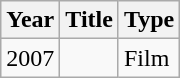<table class="wikitable">
<tr>
<th>Year</th>
<th>Title</th>
<th>Type</th>
</tr>
<tr>
<td>2007</td>
<td></td>
<td>Film</td>
</tr>
</table>
